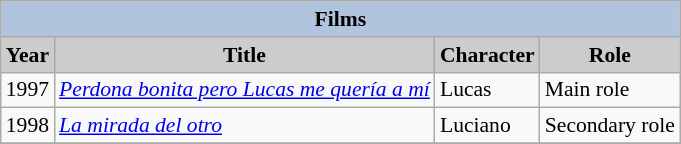<table class="wikitable" style="font-size: 90%;">
<tr>
<th colspan="4" style="background:#B0C4DE;">Films</th>
</tr>
<tr>
<th style="background: #CCCCCC;">Year</th>
<th style="background: #CCCCCC;">Title</th>
<th style="background: #CCCCCC;">Character</th>
<th style="background: #CCCCCC;">Role</th>
</tr>
<tr>
<td>1997</td>
<td><em><a href='#'>Perdona bonita pero Lucas me quería a mí</a></em></td>
<td>Lucas</td>
<td>Main role</td>
</tr>
<tr>
<td>1998</td>
<td><em><a href='#'>La mirada del otro</a></em></td>
<td>Luciano</td>
<td>Secondary role</td>
</tr>
<tr>
</tr>
</table>
